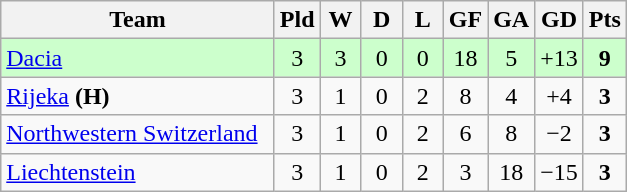<table class="wikitable" style="text-align:center;">
<tr>
<th width=175>Team</th>
<th width=20 abbr="Played">Pld</th>
<th width=20 abbr="Won">W</th>
<th width=20 abbr="Drawn">D</th>
<th width=20 abbr="Lost">L</th>
<th width=20 abbr="Goals for">GF</th>
<th width=20 abbr="Goals against">GA</th>
<th width=20 abbr="Goal difference">GD</th>
<th width=20 abbr="Points">Pts</th>
</tr>
<tr bgcolor=#ccffcc>
<td align=left> <a href='#'>Dacia</a></td>
<td>3</td>
<td>3</td>
<td>0</td>
<td>0</td>
<td>18</td>
<td>5</td>
<td>+13</td>
<td><strong>9</strong></td>
</tr>
<tr>
<td align=left> <a href='#'>Rijeka</a> <strong>(H)</strong></td>
<td>3</td>
<td>1</td>
<td>0</td>
<td>2</td>
<td>8</td>
<td>4</td>
<td>+4</td>
<td><strong>3</strong></td>
</tr>
<tr>
<td align=left> <a href='#'>Northwestern Switzerland</a></td>
<td>3</td>
<td>1</td>
<td>0</td>
<td>2</td>
<td>6</td>
<td>8</td>
<td>−2</td>
<td><strong>3</strong></td>
</tr>
<tr>
<td align=left> <a href='#'>Liechtenstein</a></td>
<td>3</td>
<td>1</td>
<td>0</td>
<td>2</td>
<td>3</td>
<td>18</td>
<td>−15</td>
<td><strong>3</strong></td>
</tr>
</table>
